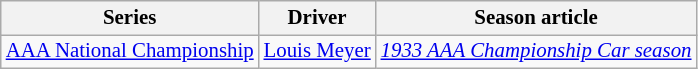<table class="wikitable" style="font-size: 87%;">
<tr>
<th>Series</th>
<th>Driver</th>
<th>Season article</th>
</tr>
<tr>
<td><a href='#'>AAA National Championship</a></td>
<td> <a href='#'>Louis Meyer</a></td>
<td><em><a href='#'>1933 AAA Championship Car season</a></em></td>
</tr>
</table>
